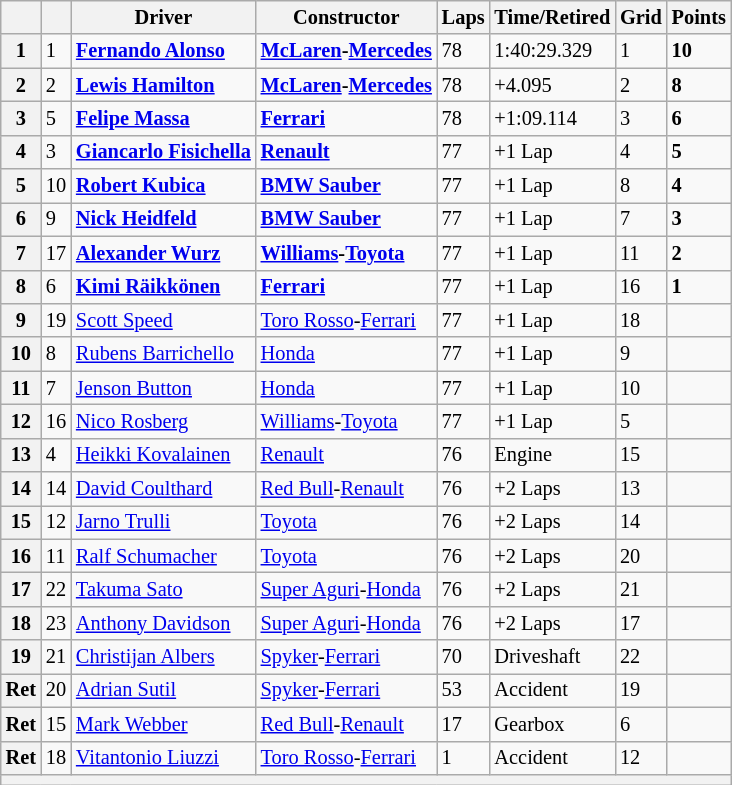<table class="wikitable" style="font-size:85%;">
<tr>
<th></th>
<th></th>
<th>Driver</th>
<th>Constructor</th>
<th>Laps</th>
<th>Time/Retired</th>
<th>Grid</th>
<th>Points</th>
</tr>
<tr>
<th>1</th>
<td>1</td>
<td> <strong><a href='#'>Fernando Alonso</a></strong></td>
<td align="center" nowrap><strong><a href='#'>McLaren</a>-<a href='#'>Mercedes</a></strong></td>
<td>78</td>
<td>1:40:29.329</td>
<td>1</td>
<td><strong>10</strong></td>
</tr>
<tr>
<th>2</th>
<td>2</td>
<td> <strong><a href='#'>Lewis Hamilton</a></strong></td>
<td><strong><a href='#'>McLaren</a>-<a href='#'>Mercedes</a></strong></td>
<td>78</td>
<td>+4.095</td>
<td>2</td>
<td><strong>8</strong></td>
</tr>
<tr>
<th>3</th>
<td>5</td>
<td> <strong><a href='#'>Felipe Massa</a></strong></td>
<td><strong><a href='#'>Ferrari</a></strong></td>
<td>78</td>
<td>+1:09.114</td>
<td>3</td>
<td><strong>6</strong></td>
</tr>
<tr>
<th>4</th>
<td>3</td>
<td align="center" nowrap> <strong><a href='#'>Giancarlo Fisichella</a></strong></td>
<td><strong><a href='#'>Renault</a></strong></td>
<td>77</td>
<td>+1 Lap</td>
<td>4</td>
<td><strong>5</strong></td>
</tr>
<tr>
<th>5</th>
<td>10</td>
<td> <strong><a href='#'>Robert Kubica</a></strong></td>
<td><strong><a href='#'>BMW Sauber</a></strong></td>
<td>77</td>
<td>+1 Lap</td>
<td>8</td>
<td><strong>4</strong></td>
</tr>
<tr>
<th>6</th>
<td>9</td>
<td> <strong><a href='#'>Nick Heidfeld</a></strong></td>
<td><strong><a href='#'>BMW Sauber</a></strong></td>
<td>77</td>
<td>+1 Lap</td>
<td>7</td>
<td><strong>3</strong></td>
</tr>
<tr>
<th>7</th>
<td>17</td>
<td> <strong><a href='#'>Alexander Wurz</a></strong></td>
<td><strong><a href='#'>Williams</a>-<a href='#'>Toyota</a></strong></td>
<td>77</td>
<td>+1 Lap</td>
<td>11</td>
<td><strong>2</strong></td>
</tr>
<tr>
<th>8</th>
<td>6</td>
<td> <strong><a href='#'>Kimi Räikkönen</a></strong></td>
<td><strong><a href='#'>Ferrari</a></strong></td>
<td>77</td>
<td>+1 Lap</td>
<td>16</td>
<td><strong>1</strong></td>
</tr>
<tr>
<th>9</th>
<td>19</td>
<td> <a href='#'>Scott Speed</a></td>
<td><a href='#'>Toro Rosso</a>-<a href='#'>Ferrari</a></td>
<td>77</td>
<td>+1 Lap</td>
<td>18</td>
<td></td>
</tr>
<tr>
<th>10</th>
<td>8</td>
<td> <a href='#'>Rubens Barrichello</a></td>
<td><a href='#'>Honda</a></td>
<td>77</td>
<td>+1 Lap</td>
<td>9</td>
<td></td>
</tr>
<tr>
<th>11</th>
<td>7</td>
<td> <a href='#'>Jenson Button</a></td>
<td><a href='#'>Honda</a></td>
<td>77</td>
<td>+1 Lap</td>
<td>10</td>
<td></td>
</tr>
<tr>
<th>12</th>
<td>16</td>
<td> <a href='#'>Nico Rosberg</a></td>
<td><a href='#'>Williams</a>-<a href='#'>Toyota</a></td>
<td>77</td>
<td>+1 Lap</td>
<td>5</td>
<td></td>
</tr>
<tr>
<th>13</th>
<td>4</td>
<td> <a href='#'>Heikki Kovalainen</a></td>
<td><a href='#'>Renault</a></td>
<td>76</td>
<td>Engine</td>
<td>15</td>
<td></td>
</tr>
<tr>
<th>14</th>
<td>14</td>
<td> <a href='#'>David Coulthard</a></td>
<td><a href='#'>Red Bull</a>-<a href='#'>Renault</a></td>
<td>76</td>
<td>+2 Laps</td>
<td>13</td>
<td></td>
</tr>
<tr>
<th>15</th>
<td>12</td>
<td> <a href='#'>Jarno Trulli</a></td>
<td><a href='#'>Toyota</a></td>
<td>76</td>
<td>+2 Laps</td>
<td>14</td>
<td></td>
</tr>
<tr>
<th>16</th>
<td>11</td>
<td> <a href='#'>Ralf Schumacher</a></td>
<td><a href='#'>Toyota</a></td>
<td>76</td>
<td>+2 Laps</td>
<td>20</td>
<td></td>
</tr>
<tr>
<th>17</th>
<td>22</td>
<td> <a href='#'>Takuma Sato</a></td>
<td><a href='#'>Super Aguri</a>-<a href='#'>Honda</a></td>
<td>76</td>
<td>+2 Laps</td>
<td>21</td>
<td></td>
</tr>
<tr>
<th>18</th>
<td>23</td>
<td> <a href='#'>Anthony Davidson</a></td>
<td><a href='#'>Super Aguri</a>-<a href='#'>Honda</a></td>
<td>76</td>
<td>+2 Laps</td>
<td>17</td>
<td></td>
</tr>
<tr>
<th>19</th>
<td>21</td>
<td> <a href='#'>Christijan Albers</a></td>
<td><a href='#'>Spyker</a>-<a href='#'>Ferrari</a></td>
<td>70</td>
<td>Driveshaft</td>
<td>22</td>
<td></td>
</tr>
<tr>
<th>Ret</th>
<td>20</td>
<td> <a href='#'>Adrian Sutil</a></td>
<td><a href='#'>Spyker</a>-<a href='#'>Ferrari</a></td>
<td>53</td>
<td>Accident</td>
<td>19</td>
<td></td>
</tr>
<tr>
<th>Ret</th>
<td>15</td>
<td> <a href='#'>Mark Webber</a></td>
<td><a href='#'>Red Bull</a>-<a href='#'>Renault</a></td>
<td>17</td>
<td>Gearbox</td>
<td>6</td>
<td></td>
</tr>
<tr>
<th>Ret</th>
<td>18</td>
<td> <a href='#'>Vitantonio Liuzzi</a></td>
<td><a href='#'>Toro Rosso</a>-<a href='#'>Ferrari</a></td>
<td>1</td>
<td>Accident</td>
<td>12</td>
<td></td>
</tr>
<tr>
<th colspan="8"></th>
</tr>
</table>
